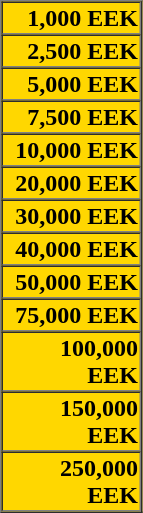<table border=1 cellspacing=0 cellpadding=1 width=95px style="background:gold;text-align:right">
<tr>
<td><strong>1,000 EEK</strong></td>
</tr>
<tr>
<td><strong>2,500 EEK</strong></td>
</tr>
<tr>
<td><strong>5,000 EEK</strong></td>
</tr>
<tr>
<td><strong>7,500 EEK</strong></td>
</tr>
<tr>
<td><strong>10,000 EEK</strong></td>
</tr>
<tr>
<td><strong>20,000 EEK</strong></td>
</tr>
<tr>
<td><strong>30,000 EEK</strong></td>
</tr>
<tr>
<td><strong>40,000 EEK</strong></td>
</tr>
<tr>
<td><strong>50,000 EEK</strong></td>
</tr>
<tr>
<td><strong>75,000 EEK</strong></td>
</tr>
<tr>
<td><strong>100,000 EEK</strong></td>
</tr>
<tr>
<td><strong>150,000 EEK</strong></td>
</tr>
<tr>
<td><strong>250,000 EEK</strong></td>
</tr>
</table>
